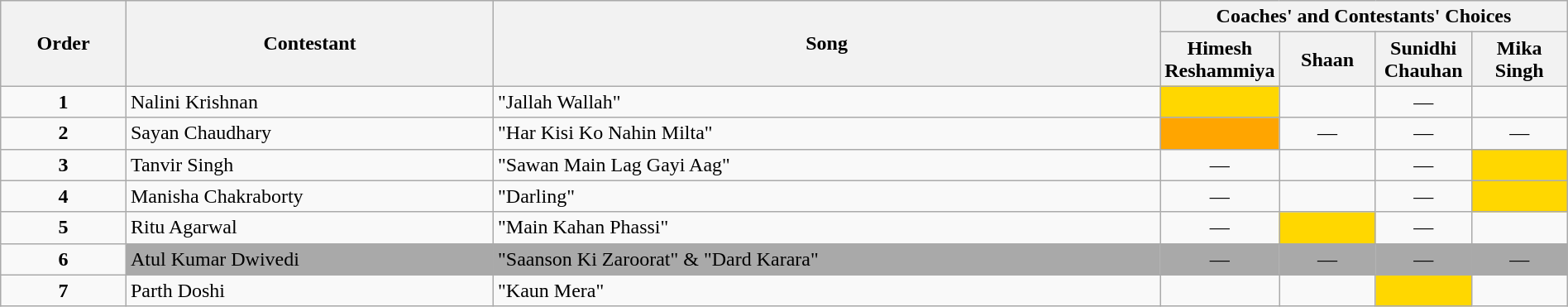<table class="wikitable" style="width:100%;">
<tr>
<th rowspan=2>Order</th>
<th rowspan=2>Contestant</th>
<th rowspan=2>Song</th>
<th colspan=4>Coaches' and Contestants' Choices</th>
</tr>
<tr>
<th width="70">Himesh Reshammiya</th>
<th width="70">Shaan</th>
<th width="70">Sunidhi Chauhan</th>
<th width="70">Mika Singh</th>
</tr>
<tr>
<td style="text-align:center;"><strong>1</strong></td>
<td>Nalini Krishnan</td>
<td>"Jallah Wallah"</td>
<td style="background:gold;text-align:center;"></td>
<td style="text-align:center;"></td>
<td style="text-align:center;">—</td>
<td style="text-align:center;"></td>
</tr>
<tr>
<td style="text-align:center;"><strong>2</strong></td>
<td>Sayan Chaudhary</td>
<td>"Har Kisi Ko Nahin Milta"</td>
<td style="background:orange;text-align:center;"></td>
<td style="text-align:center;">—</td>
<td style="text-align:center;">—</td>
<td style="text-align:center;">—</td>
</tr>
<tr>
<td style="text-align:center;"><strong>3</strong></td>
<td>Tanvir Singh</td>
<td style="background:text-align:left;">"Sawan Main Lag Gayi Aag"</td>
<td style="text-align:center;">—</td>
<td style="text-align:center;"></td>
<td style="text-align:center;">—</td>
<td style="background:gold;text-align:center;"></td>
</tr>
<tr>
<td style="text-align:center;"><strong>4</strong></td>
<td>Manisha Chakraborty</td>
<td style="background:text-align:left;">"Darling"</td>
<td style="text-align:center;">—</td>
<td style="text-align:center;"></td>
<td style="text-align:center;">—</td>
<td style="background:gold;text-align:center;"></td>
</tr>
<tr>
<td style="text-align:center;"><strong>5</strong></td>
<td>Ritu Agarwal</td>
<td style="background:text-align:left;">"Main Kahan Phassi"</td>
<td style="text-align:center;">—</td>
<td style="background:gold;text-align:center;"></td>
<td style="text-align:center;">—</td>
<td style="text-align:center;"></td>
</tr>
<tr>
<td style="text-align:center;"><strong>6</strong></td>
<td style="background:darkgrey;text-align:left;">Atul Kumar Dwivedi</td>
<td style="background:darkgrey;text-align:left;">"Saanson Ki Zaroorat" & "Dard Karara"</td>
<td style="background:darkgrey;text-align:center;">—</td>
<td style="background:darkgrey;text-align:center;">—</td>
<td style="background:darkgrey;text-align:center;">—</td>
<td style="background:darkgrey;text-align:center;">—</td>
</tr>
<tr>
<td style="text-align:center;"><strong>7</strong></td>
<td>Parth Doshi</td>
<td style="background:text-align:left;">"Kaun Mera"</td>
<td style="text-align:center;"></td>
<td style="text-align:center;"></td>
<td style="background:gold;text-align:center;"></td>
<td style="text-align:center;"></td>
</tr>
</table>
